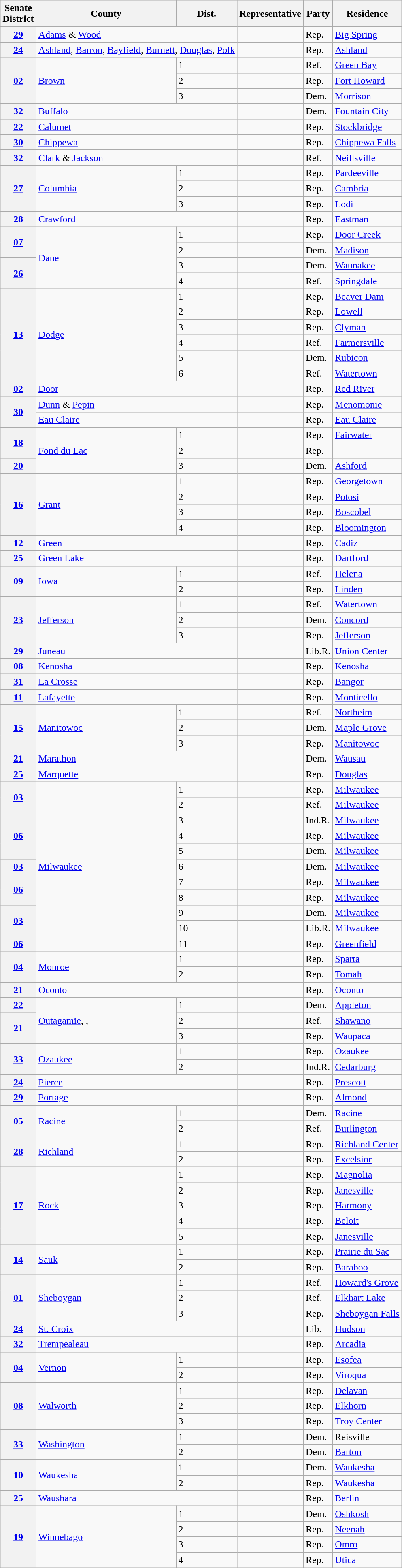<table class="wikitable sortable">
<tr>
<th>Senate<br>District</th>
<th>County</th>
<th>Dist.</th>
<th>Representative</th>
<th>Party</th>
<th>Residence</th>
</tr>
<tr>
<th><a href='#'>29</a></th>
<td text-align="left" colspan="2"><a href='#'>Adams</a> & <a href='#'>Wood</a></td>
<td></td>
<td>Rep.</td>
<td><a href='#'>Big Spring</a></td>
</tr>
<tr>
<th><a href='#'>24</a></th>
<td text-align="left" colspan="2"><a href='#'>Ashland</a>, <a href='#'>Barron</a>, <a href='#'>Bayfield</a>, <a href='#'>Burnett</a>, <a href='#'>Douglas</a>, <a href='#'>Polk</a></td>
<td></td>
<td>Rep.</td>
<td><a href='#'>Ashland</a></td>
</tr>
<tr>
<th rowspan="3"><a href='#'>02</a></th>
<td text-align="left" rowspan="3"><a href='#'>Brown</a> </td>
<td>1</td>
<td></td>
<td>Ref.</td>
<td><a href='#'>Green Bay</a></td>
</tr>
<tr>
<td>2</td>
<td></td>
<td>Rep.</td>
<td><a href='#'>Fort Howard</a></td>
</tr>
<tr>
<td>3</td>
<td></td>
<td>Dem.</td>
<td><a href='#'>Morrison</a></td>
</tr>
<tr>
<th><a href='#'>32</a></th>
<td text-align="left" colspan="2"><a href='#'>Buffalo</a></td>
<td></td>
<td>Dem.</td>
<td><a href='#'>Fountain City</a></td>
</tr>
<tr>
<th><a href='#'>22</a></th>
<td text-align="left" colspan="2"><a href='#'>Calumet</a></td>
<td></td>
<td>Rep.</td>
<td><a href='#'>Stockbridge</a></td>
</tr>
<tr>
<th><a href='#'>30</a></th>
<td text-align="left" colspan="2"><a href='#'>Chippewa</a></td>
<td></td>
<td>Rep.</td>
<td><a href='#'>Chippewa Falls</a></td>
</tr>
<tr>
<th><a href='#'>32</a></th>
<td text-align="left" colspan="2"><a href='#'>Clark</a> & <a href='#'>Jackson</a></td>
<td></td>
<td>Ref.</td>
<td><a href='#'>Neillsville</a></td>
</tr>
<tr>
<th rowspan="3"><a href='#'>27</a></th>
<td text-align="left" rowspan="3"><a href='#'>Columbia</a></td>
<td>1</td>
<td></td>
<td>Rep.</td>
<td><a href='#'>Pardeeville</a></td>
</tr>
<tr>
<td>2</td>
<td></td>
<td>Rep.</td>
<td><a href='#'>Cambria</a></td>
</tr>
<tr>
<td>3</td>
<td></td>
<td>Rep.</td>
<td><a href='#'>Lodi</a></td>
</tr>
<tr>
<th><a href='#'>28</a></th>
<td text-align="left" colspan="2"><a href='#'>Crawford</a></td>
<td></td>
<td>Rep.</td>
<td><a href='#'>Eastman</a></td>
</tr>
<tr>
<th rowspan="2"><a href='#'>07</a></th>
<td text-align="left" rowspan="4"><a href='#'>Dane</a></td>
<td>1</td>
<td></td>
<td>Rep.</td>
<td><a href='#'>Door Creek</a></td>
</tr>
<tr>
<td>2</td>
<td></td>
<td>Dem.</td>
<td><a href='#'>Madison</a></td>
</tr>
<tr>
<th rowspan="2"><a href='#'>26</a></th>
<td>3</td>
<td></td>
<td>Dem.</td>
<td><a href='#'>Waunakee</a></td>
</tr>
<tr>
<td>4</td>
<td></td>
<td>Ref.</td>
<td><a href='#'>Springdale</a></td>
</tr>
<tr>
<th rowspan="6"><a href='#'>13</a></th>
<td text-align="left" rowspan="6"><a href='#'>Dodge</a></td>
<td>1</td>
<td></td>
<td>Rep.</td>
<td><a href='#'>Beaver Dam</a></td>
</tr>
<tr>
<td>2</td>
<td></td>
<td>Rep.</td>
<td><a href='#'>Lowell</a></td>
</tr>
<tr>
<td>3</td>
<td></td>
<td>Rep.</td>
<td><a href='#'>Clyman</a></td>
</tr>
<tr>
<td>4</td>
<td></td>
<td>Ref.</td>
<td><a href='#'>Farmersville</a></td>
</tr>
<tr>
<td>5</td>
<td></td>
<td>Dem.</td>
<td><a href='#'>Rubicon</a></td>
</tr>
<tr>
<td>6</td>
<td></td>
<td>Ref.</td>
<td><a href='#'>Watertown</a></td>
</tr>
<tr>
<th><a href='#'>02</a></th>
<td text-align="left" colspan="2"><a href='#'>Door</a> </td>
<td></td>
<td>Rep.</td>
<td><a href='#'>Red River</a></td>
</tr>
<tr>
<th rowspan="2"><a href='#'>30</a></th>
<td text-align="left" colspan="2"><a href='#'>Dunn</a> & <a href='#'>Pepin</a></td>
<td></td>
<td>Rep.</td>
<td><a href='#'>Menomonie</a></td>
</tr>
<tr>
<td text-align="left" colspan="2"><a href='#'>Eau Claire</a></td>
<td></td>
<td>Rep.</td>
<td><a href='#'>Eau Claire</a></td>
</tr>
<tr>
<th rowspan="2"><a href='#'>18</a></th>
<td text-align="left" rowspan="3"><a href='#'>Fond du Lac</a></td>
<td>1</td>
<td></td>
<td>Rep.</td>
<td><a href='#'>Fairwater</a></td>
</tr>
<tr>
<td>2</td>
<td></td>
<td>Rep.</td>
<td></td>
</tr>
<tr>
<th><a href='#'>20</a></th>
<td>3</td>
<td></td>
<td>Dem.</td>
<td><a href='#'>Ashford</a></td>
</tr>
<tr>
<th rowspan="4"><a href='#'>16</a></th>
<td text-align="left" rowspan="4"><a href='#'>Grant</a></td>
<td>1</td>
<td></td>
<td>Rep.</td>
<td><a href='#'>Georgetown</a></td>
</tr>
<tr>
<td>2</td>
<td></td>
<td>Rep.</td>
<td><a href='#'>Potosi</a></td>
</tr>
<tr>
<td>3</td>
<td></td>
<td>Rep.</td>
<td><a href='#'>Boscobel</a></td>
</tr>
<tr>
<td>4</td>
<td></td>
<td>Rep.</td>
<td><a href='#'>Bloomington</a></td>
</tr>
<tr>
<th><a href='#'>12</a></th>
<td text-align="left" colspan="2"><a href='#'>Green</a></td>
<td></td>
<td>Rep.</td>
<td><a href='#'>Cadiz</a></td>
</tr>
<tr>
<th><a href='#'>25</a></th>
<td text-align="left" colspan="2"><a href='#'>Green Lake</a></td>
<td></td>
<td>Rep.</td>
<td><a href='#'>Dartford</a></td>
</tr>
<tr>
<th rowspan="2"><a href='#'>09</a></th>
<td text-align="left" rowspan="2"><a href='#'>Iowa</a></td>
<td>1</td>
<td></td>
<td>Ref.</td>
<td><a href='#'>Helena</a></td>
</tr>
<tr>
<td>2</td>
<td></td>
<td>Rep.</td>
<td><a href='#'>Linden</a></td>
</tr>
<tr>
<th rowspan="3"><a href='#'>23</a></th>
<td text-align="left" rowspan="3"><a href='#'>Jefferson</a></td>
<td>1</td>
<td></td>
<td>Ref.</td>
<td><a href='#'>Watertown</a></td>
</tr>
<tr>
<td>2</td>
<td></td>
<td>Dem.</td>
<td><a href='#'>Concord</a></td>
</tr>
<tr>
<td>3</td>
<td></td>
<td>Rep.</td>
<td><a href='#'>Jefferson</a></td>
</tr>
<tr>
<th><a href='#'>29</a></th>
<td text-align="left" colspan="2"><a href='#'>Juneau</a></td>
<td></td>
<td>Lib.R.</td>
<td><a href='#'>Union Center</a></td>
</tr>
<tr>
<th><a href='#'>08</a></th>
<td text-align="left" colspan="2"><a href='#'>Kenosha</a></td>
<td></td>
<td>Rep.</td>
<td><a href='#'>Kenosha</a></td>
</tr>
<tr>
<th><a href='#'>31</a></th>
<td text-align="left" colspan="2"><a href='#'>La Crosse</a></td>
<td></td>
<td>Rep.</td>
<td><a href='#'>Bangor</a></td>
</tr>
<tr>
<th><a href='#'>11</a></th>
<td text-align="left" colspan="2"><a href='#'>Lafayette</a></td>
<td></td>
<td>Rep.</td>
<td><a href='#'>Monticello</a></td>
</tr>
<tr>
<th rowspan="3"><a href='#'>15</a></th>
<td text-align="left" rowspan="3"><a href='#'>Manitowoc</a></td>
<td>1</td>
<td></td>
<td>Ref.</td>
<td><a href='#'>Northeim</a></td>
</tr>
<tr>
<td>2</td>
<td></td>
<td>Dem.</td>
<td><a href='#'>Maple Grove</a></td>
</tr>
<tr>
<td>3</td>
<td></td>
<td>Rep.</td>
<td><a href='#'>Manitowoc</a></td>
</tr>
<tr>
<th><a href='#'>21</a></th>
<td text-align="left" colspan="2"><a href='#'>Marathon</a></td>
<td></td>
<td>Dem.</td>
<td><a href='#'>Wausau</a></td>
</tr>
<tr>
<th><a href='#'>25</a></th>
<td text-align="left" colspan="2"><a href='#'>Marquette</a></td>
<td></td>
<td>Rep.</td>
<td><a href='#'>Douglas</a></td>
</tr>
<tr>
<th rowspan="2"><a href='#'>03</a></th>
<td text-align="left" rowspan="11"><a href='#'>Milwaukee</a></td>
<td>1</td>
<td></td>
<td>Rep.</td>
<td><a href='#'>Milwaukee</a></td>
</tr>
<tr>
<td>2</td>
<td></td>
<td>Ref.</td>
<td><a href='#'>Milwaukee</a></td>
</tr>
<tr>
<th rowspan="3"><a href='#'>06</a></th>
<td>3</td>
<td></td>
<td>Ind.R.</td>
<td><a href='#'>Milwaukee</a></td>
</tr>
<tr>
<td>4</td>
<td></td>
<td>Rep.</td>
<td><a href='#'>Milwaukee</a></td>
</tr>
<tr>
<td>5</td>
<td></td>
<td>Dem.</td>
<td><a href='#'>Milwaukee</a></td>
</tr>
<tr>
<th><a href='#'>03</a></th>
<td>6</td>
<td></td>
<td>Dem.</td>
<td><a href='#'>Milwaukee</a></td>
</tr>
<tr>
<th rowspan="2"><a href='#'>06</a></th>
<td>7</td>
<td></td>
<td>Rep.</td>
<td><a href='#'>Milwaukee</a></td>
</tr>
<tr>
<td>8</td>
<td></td>
<td>Rep.</td>
<td><a href='#'>Milwaukee</a></td>
</tr>
<tr>
<th rowspan="2"><a href='#'>03</a></th>
<td>9</td>
<td></td>
<td>Dem.</td>
<td><a href='#'>Milwaukee</a></td>
</tr>
<tr>
<td>10</td>
<td></td>
<td>Lib.R.</td>
<td><a href='#'>Milwaukee</a></td>
</tr>
<tr>
<th><a href='#'>06</a></th>
<td>11</td>
<td></td>
<td>Rep.</td>
<td><a href='#'>Greenfield</a></td>
</tr>
<tr>
<th rowspan="2"><a href='#'>04</a></th>
<td text-align="left" rowspan="2"><a href='#'>Monroe</a></td>
<td>1</td>
<td></td>
<td>Rep.</td>
<td><a href='#'>Sparta</a></td>
</tr>
<tr>
<td>2</td>
<td></td>
<td>Rep.</td>
<td><a href='#'>Tomah</a></td>
</tr>
<tr>
<th><a href='#'>21</a></th>
<td text-align="left" colspan="2"><a href='#'>Oconto</a></td>
<td></td>
<td>Rep.</td>
<td><a href='#'>Oconto</a></td>
</tr>
<tr>
<th><a href='#'>22</a></th>
<td text-align="left" rowspan="3"><a href='#'>Outagamie</a>, , </td>
<td>1</td>
<td></td>
<td>Dem.</td>
<td><a href='#'>Appleton</a></td>
</tr>
<tr>
<th rowspan="2"><a href='#'>21</a></th>
<td>2</td>
<td></td>
<td>Ref.</td>
<td><a href='#'>Shawano</a></td>
</tr>
<tr>
<td>3</td>
<td></td>
<td>Rep.</td>
<td><a href='#'>Waupaca</a></td>
</tr>
<tr>
<th rowspan="2"><a href='#'>33</a></th>
<td text-align="left" rowspan="2"><a href='#'>Ozaukee</a></td>
<td>1</td>
<td></td>
<td>Rep.</td>
<td><a href='#'>Ozaukee</a></td>
</tr>
<tr>
<td>2</td>
<td></td>
<td>Ind.R.</td>
<td><a href='#'>Cedarburg</a></td>
</tr>
<tr>
<th><a href='#'>24</a></th>
<td text-align="left" colspan="2"><a href='#'>Pierce</a></td>
<td></td>
<td>Rep.</td>
<td><a href='#'>Prescott</a></td>
</tr>
<tr>
<th><a href='#'>29</a></th>
<td text-align="left" colspan="2"><a href='#'>Portage</a></td>
<td></td>
<td>Rep.</td>
<td><a href='#'>Almond</a></td>
</tr>
<tr>
<th rowspan="2"><a href='#'>05</a></th>
<td text-align="left" rowspan="2"><a href='#'>Racine</a></td>
<td>1</td>
<td></td>
<td>Dem.</td>
<td><a href='#'>Racine</a></td>
</tr>
<tr>
<td>2</td>
<td></td>
<td>Ref.</td>
<td><a href='#'>Burlington</a></td>
</tr>
<tr>
<th rowspan="2"><a href='#'>28</a></th>
<td text-align="left" rowspan="2"><a href='#'>Richland</a></td>
<td>1</td>
<td></td>
<td>Rep.</td>
<td><a href='#'>Richland Center</a></td>
</tr>
<tr>
<td>2</td>
<td></td>
<td>Rep.</td>
<td><a href='#'>Excelsior</a></td>
</tr>
<tr>
<th rowspan="5"><a href='#'>17</a></th>
<td text-align="left" rowspan="5"><a href='#'>Rock</a></td>
<td>1</td>
<td></td>
<td>Rep.</td>
<td><a href='#'>Magnolia</a></td>
</tr>
<tr>
<td>2</td>
<td></td>
<td>Rep.</td>
<td><a href='#'>Janesville</a></td>
</tr>
<tr>
<td>3</td>
<td></td>
<td>Rep.</td>
<td><a href='#'>Harmony</a></td>
</tr>
<tr>
<td>4</td>
<td></td>
<td>Rep.</td>
<td><a href='#'>Beloit</a></td>
</tr>
<tr>
<td>5</td>
<td></td>
<td>Rep.</td>
<td><a href='#'>Janesville</a></td>
</tr>
<tr>
<th rowspan="2"><a href='#'>14</a></th>
<td text-align="left" rowspan="2"><a href='#'>Sauk</a></td>
<td>1</td>
<td></td>
<td>Rep.</td>
<td><a href='#'>Prairie du Sac</a></td>
</tr>
<tr>
<td>2</td>
<td></td>
<td>Rep.</td>
<td><a href='#'>Baraboo</a></td>
</tr>
<tr>
<th rowspan="3"><a href='#'>01</a></th>
<td text-align="left" rowspan="3"><a href='#'>Sheboygan</a></td>
<td>1</td>
<td></td>
<td>Ref.</td>
<td><a href='#'>Howard's Grove</a></td>
</tr>
<tr>
<td>2</td>
<td></td>
<td>Ref.</td>
<td><a href='#'>Elkhart Lake</a></td>
</tr>
<tr>
<td>3</td>
<td></td>
<td>Rep.</td>
<td><a href='#'>Sheboygan Falls</a></td>
</tr>
<tr>
<th><a href='#'>24</a></th>
<td text-align="left" colspan="2"><a href='#'>St. Croix</a></td>
<td></td>
<td>Lib.</td>
<td><a href='#'>Hudson</a></td>
</tr>
<tr>
<th><a href='#'>32</a></th>
<td text-align="left" colspan="2"><a href='#'>Trempealeau</a></td>
<td></td>
<td>Rep.</td>
<td><a href='#'>Arcadia</a></td>
</tr>
<tr>
<th rowspan="2"><a href='#'>04</a></th>
<td text-align="left" rowspan="2"><a href='#'>Vernon</a></td>
<td>1</td>
<td></td>
<td>Rep.</td>
<td><a href='#'>Esofea</a></td>
</tr>
<tr>
<td>2</td>
<td></td>
<td>Rep.</td>
<td><a href='#'>Viroqua</a></td>
</tr>
<tr>
<th rowspan="3"><a href='#'>08</a></th>
<td text-align="left" rowspan="3"><a href='#'>Walworth</a></td>
<td>1</td>
<td></td>
<td>Rep.</td>
<td><a href='#'>Delavan</a></td>
</tr>
<tr>
<td>2</td>
<td></td>
<td>Rep.</td>
<td><a href='#'>Elkhorn</a></td>
</tr>
<tr>
<td>3</td>
<td></td>
<td>Rep.</td>
<td><a href='#'>Troy Center</a></td>
</tr>
<tr>
<th rowspan="2"><a href='#'>33</a></th>
<td text-align="left" rowspan="2"><a href='#'>Washington</a></td>
<td>1</td>
<td></td>
<td>Dem.</td>
<td>Reisville</td>
</tr>
<tr>
<td>2</td>
<td></td>
<td>Dem.</td>
<td><a href='#'>Barton</a></td>
</tr>
<tr>
<th rowspan="2"><a href='#'>10</a></th>
<td text-align="left" rowspan="2"><a href='#'>Waukesha</a></td>
<td>1</td>
<td></td>
<td>Dem.</td>
<td><a href='#'>Waukesha</a></td>
</tr>
<tr>
<td>2</td>
<td></td>
<td>Rep.</td>
<td><a href='#'>Waukesha</a></td>
</tr>
<tr>
<th><a href='#'>25</a></th>
<td text-align="left" colspan="2"><a href='#'>Waushara</a></td>
<td></td>
<td>Rep.</td>
<td><a href='#'>Berlin</a></td>
</tr>
<tr>
<th rowspan="4"><a href='#'>19</a></th>
<td text-align="left" rowspan="4"><a href='#'>Winnebago</a></td>
<td>1</td>
<td></td>
<td>Dem.</td>
<td><a href='#'>Oshkosh</a></td>
</tr>
<tr>
<td>2</td>
<td></td>
<td>Rep.</td>
<td><a href='#'>Neenah</a></td>
</tr>
<tr>
<td>3</td>
<td></td>
<td>Rep.</td>
<td><a href='#'>Omro</a></td>
</tr>
<tr>
<td>4</td>
<td></td>
<td>Rep.</td>
<td><a href='#'>Utica</a></td>
</tr>
</table>
